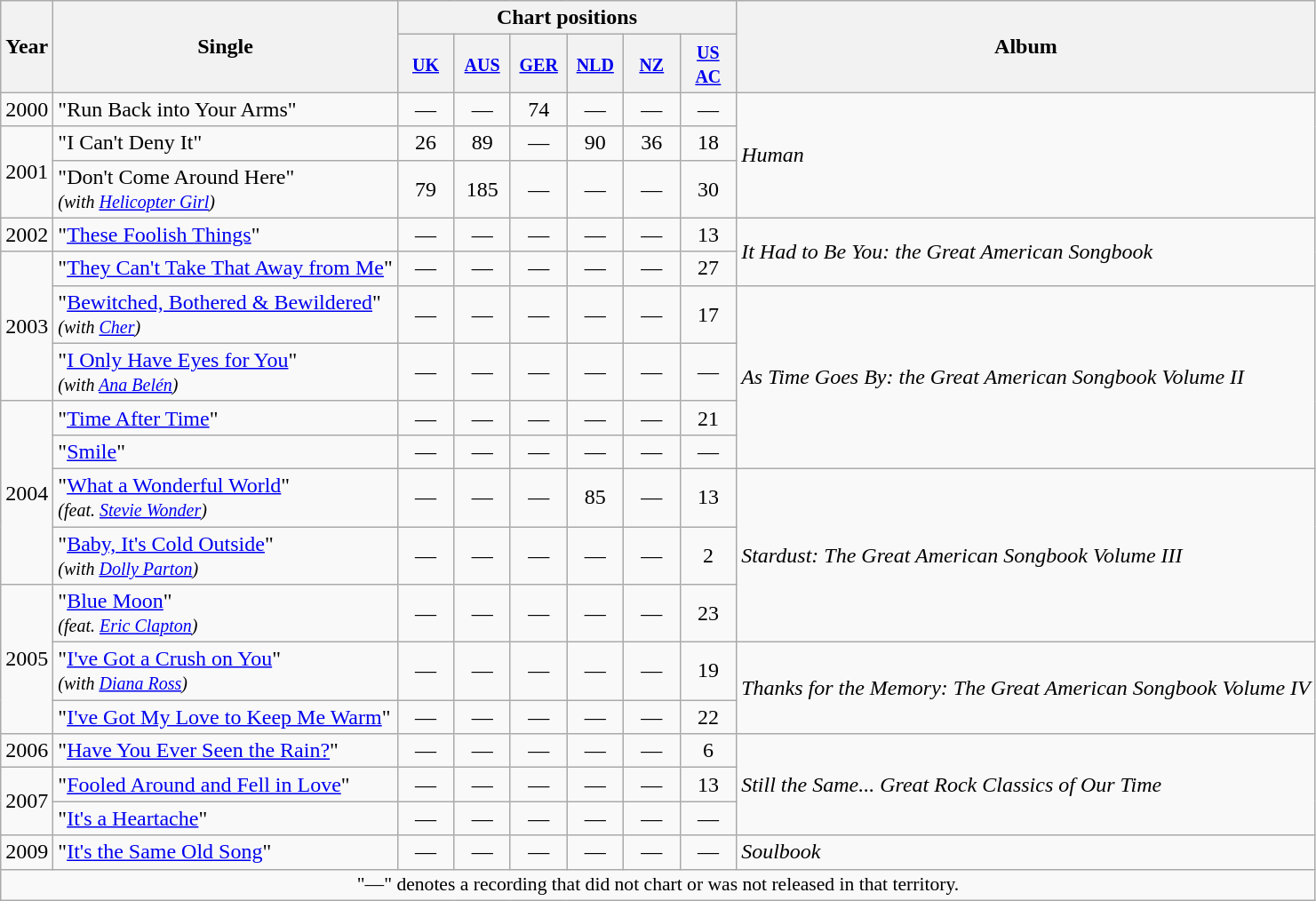<table class="wikitable">
<tr>
<th rowspan="2">Year</th>
<th rowspan="2">Single</th>
<th colspan="6">Chart positions</th>
<th rowspan="2">Album</th>
</tr>
<tr>
<th width="35"><small><a href='#'>UK</a></small><br></th>
<th width="35"><small><a href='#'>AUS</a></small><br></th>
<th width="35"><small><a href='#'>GER</a></small><br></th>
<th width="35"><small><a href='#'>NLD</a></small><br></th>
<th width="35"><small><a href='#'>NZ</a></small><br></th>
<th width="35"><small><a href='#'>US<br>AC</a></small><br></th>
</tr>
<tr>
<td>2000</td>
<td>"Run Back into Your Arms"</td>
<td align=center>—</td>
<td align=center>—</td>
<td align=center>74</td>
<td align=center>—</td>
<td align=center>—</td>
<td align=center>—</td>
<td rowspan="3"><em>Human</em></td>
</tr>
<tr>
<td align=center rowspan="2">2001</td>
<td>"I Can't Deny It"</td>
<td align=center>26</td>
<td align=center>89</td>
<td align=center>—</td>
<td align=center>90</td>
<td align=center>36</td>
<td align=center>18</td>
</tr>
<tr>
<td>"Don't Come Around Here"<br><small><em>(with <a href='#'>Helicopter Girl</a>)</em></small></td>
<td align=center>79</td>
<td align=center>185</td>
<td align=center>—</td>
<td align=center>—</td>
<td align=center>—</td>
<td align=center>30</td>
</tr>
<tr>
<td>2002</td>
<td>"<a href='#'>These Foolish Things</a>"</td>
<td align=center>—</td>
<td align=center>—</td>
<td align=center>—</td>
<td align=center>—</td>
<td align=center>—</td>
<td align=center>13</td>
<td rowspan="2"><em>It Had to Be You: the Great American Songbook</em></td>
</tr>
<tr>
<td align=center rowspan="3">2003</td>
<td>"<a href='#'>They Can't Take That Away from Me</a>"</td>
<td align=center>—</td>
<td align=center>—</td>
<td align=center>—</td>
<td align=center>—</td>
<td align=center>—</td>
<td align=center>27</td>
</tr>
<tr>
<td>"<a href='#'>Bewitched, Bothered & Bewildered</a>"<br><small><em>(with <a href='#'>Cher</a>)</em></small></td>
<td align=center>—</td>
<td align=center>—</td>
<td align=center>—</td>
<td align=center>—</td>
<td align=center>—</td>
<td align=center>17</td>
<td rowspan="4"><em>As Time Goes By: the Great American Songbook Volume II</em></td>
</tr>
<tr>
<td>"<a href='#'>I Only Have Eyes for You</a>"<br><small><em>(with <a href='#'>Ana Belén</a>)</em></small></td>
<td align=center>—</td>
<td align=center>—</td>
<td align=center>—</td>
<td align=center>—</td>
<td align=center>—</td>
<td align=center>—</td>
</tr>
<tr>
<td align=center rowspan="4">2004</td>
<td>"<a href='#'>Time After Time</a>"</td>
<td align=center>—</td>
<td align=center>—</td>
<td align=center>—</td>
<td align=center>—</td>
<td align=center>—</td>
<td align=center>21</td>
</tr>
<tr>
<td>"<a href='#'>Smile</a>"</td>
<td align=center>—</td>
<td align=center>—</td>
<td align=center>—</td>
<td align=center>—</td>
<td align=center>—</td>
<td align=center>—</td>
</tr>
<tr>
<td>"<a href='#'>What a Wonderful World</a>"<br><small><em>(feat. <a href='#'>Stevie Wonder</a>)</em></small></td>
<td align=center>—</td>
<td align=center>—</td>
<td align=center>—</td>
<td align=center>85</td>
<td align=center>—</td>
<td align=center>13</td>
<td rowspan="3"><em>Stardust: The Great American Songbook Volume III</em></td>
</tr>
<tr>
<td>"<a href='#'>Baby, It's Cold Outside</a>"<br><small><em>(with <a href='#'>Dolly Parton</a>)</em></small></td>
<td align=center>—</td>
<td align=center>—</td>
<td align=center>—</td>
<td align=center>—</td>
<td align=center>—</td>
<td align=center>2</td>
</tr>
<tr>
<td align=center rowspan="3">2005</td>
<td>"<a href='#'>Blue Moon</a>"<br><small><em>(feat. <a href='#'>Eric Clapton</a>)</em></small></td>
<td align=center>—</td>
<td align=center>—</td>
<td align=center>—</td>
<td align=center>—</td>
<td align=center>—</td>
<td align=center>23</td>
</tr>
<tr>
<td>"<a href='#'>I've Got a Crush on You</a>"<br><small><em>(with <a href='#'>Diana Ross</a>)</em></small></td>
<td align=center>—</td>
<td align=center>—</td>
<td align=center>—</td>
<td align=center>—</td>
<td align=center>—</td>
<td align=center>19</td>
<td rowspan="2"><em>Thanks for the Memory: The Great American Songbook Volume IV</em></td>
</tr>
<tr>
<td>"<a href='#'>I've Got My Love to Keep Me Warm</a>"</td>
<td align=center>—</td>
<td align=center>—</td>
<td align=center>—</td>
<td align=center>—</td>
<td align=center>—</td>
<td align=center>22</td>
</tr>
<tr>
<td>2006</td>
<td>"<a href='#'>Have You Ever Seen the Rain?</a>"</td>
<td align=center>—</td>
<td align=center>—</td>
<td align=center>—</td>
<td align=center>—</td>
<td align=center>—</td>
<td align=center>6</td>
<td rowspan="3"><em>Still the Same... Great Rock Classics of Our Time</em></td>
</tr>
<tr>
<td align=center rowspan="2">2007</td>
<td>"<a href='#'>Fooled Around and Fell in Love</a>"</td>
<td align=center>—</td>
<td align=center>—</td>
<td align=center>—</td>
<td align=center>—</td>
<td align=center>—</td>
<td align=center>13</td>
</tr>
<tr>
<td>"<a href='#'>It's a Heartache</a>"</td>
<td align=center>—</td>
<td align=center>—</td>
<td align=center>—</td>
<td align=center>—</td>
<td align=center>—</td>
<td align=center>—</td>
</tr>
<tr>
<td>2009</td>
<td>"<a href='#'>It's the Same Old Song</a>"</td>
<td align=center>—</td>
<td align=center>—</td>
<td align=center>—</td>
<td align=center>—</td>
<td align=center>—</td>
<td align=center>—</td>
<td><em>Soulbook</em></td>
</tr>
<tr>
<td colspan="9" style="font-size:90%" align=center>"—" denotes a recording that did not chart or was not released in that territory.</td>
</tr>
</table>
